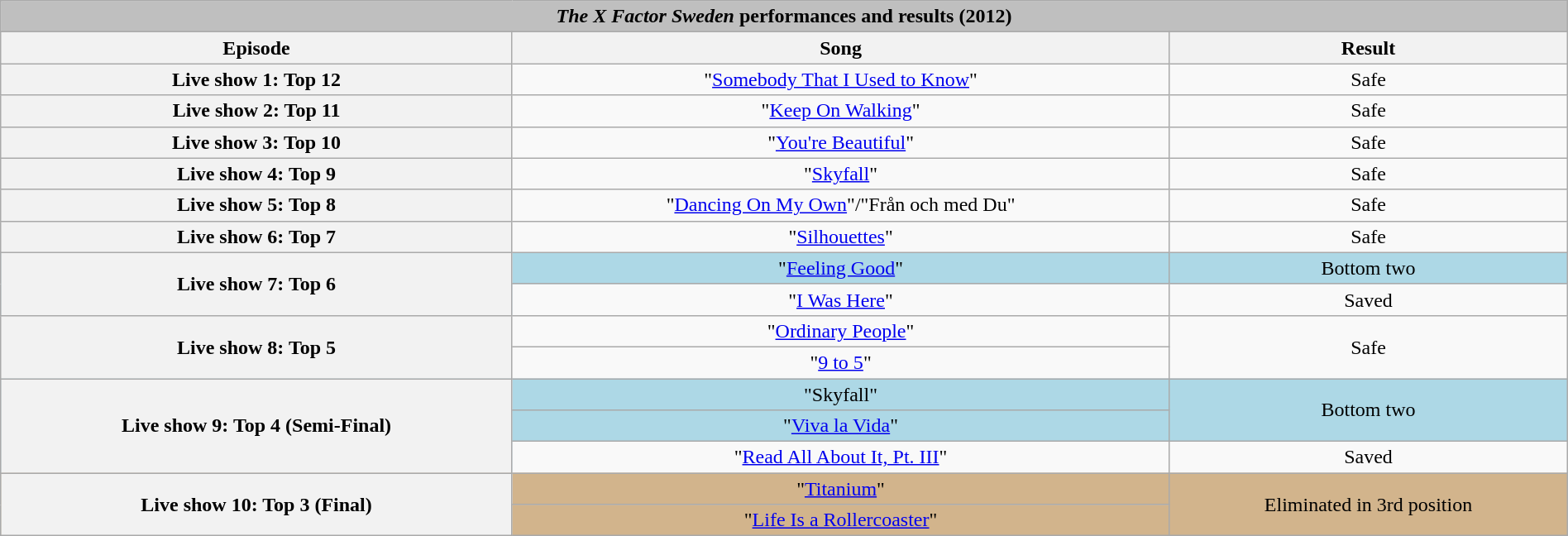<table class="wikitable collapsible collapsed" style="width:100%; margin:1em auto 1em auto; text-align:center;">
<tr>
<th colspan="4" style="background:#BFBFBF;"><em>The X Factor Sweden</em> performances and results (2012)</th>
</tr>
<tr>
<th scope="col">Episode</th>
<th scope="col">Song</th>
<th scope="col">Result</th>
</tr>
<tr>
<th>Live show 1: Top 12</th>
<td>"<a href='#'>Somebody That I Used to Know</a>"</td>
<td>Safe</td>
</tr>
<tr>
<th>Live show 2: Top 11</th>
<td>"<a href='#'>Keep On Walking</a>"</td>
<td>Safe</td>
</tr>
<tr>
<th>Live show 3: Top 10</th>
<td>"<a href='#'>You're Beautiful</a>"</td>
<td>Safe</td>
</tr>
<tr>
<th>Live show 4: Top 9</th>
<td>"<a href='#'>Skyfall</a>"</td>
<td>Safe</td>
</tr>
<tr>
<th>Live show 5: Top 8</th>
<td>"<a href='#'>Dancing On My Own</a>"/"Från och med Du"</td>
<td>Safe</td>
</tr>
<tr>
<th>Live show 6: Top 7</th>
<td>"<a href='#'>Silhouettes</a>"</td>
<td>Safe</td>
</tr>
<tr bgcolor="lightblue">
<th rowspan="2">Live show 7: Top 6</th>
<td>"<a href='#'>Feeling Good</a>"</td>
<td>Bottom two</td>
</tr>
<tr>
<td>"<a href='#'>I Was Here</a>"</td>
<td>Saved</td>
</tr>
<tr>
<th rowspan="2">Live show 8: Top 5</th>
<td>"<a href='#'>Ordinary People</a>"</td>
<td rowspan="2">Safe</td>
</tr>
<tr>
<td>"<a href='#'>9 to 5</a>"</td>
</tr>
<tr bgcolor="lightblue">
<th rowspan="3">Live show 9: Top 4 (Semi-Final)</th>
<td>"Skyfall"</td>
<td rowspan="2">Bottom two</td>
</tr>
<tr bgcolor="lightblue">
<td>"<a href='#'>Viva la Vida</a>"</td>
</tr>
<tr>
<td>"<a href='#'>Read All About It, Pt. III</a>"</td>
<td>Saved</td>
</tr>
<tr bgcolor="tan">
<th rowspan="2">Live show 10: Top 3 (Final)</th>
<td>"<a href='#'>Titanium</a>"</td>
<td rowspan="2">Eliminated in 3rd position</td>
</tr>
<tr bgcolor="tan">
<td>"<a href='#'>Life Is a Rollercoaster</a>" </td>
</tr>
</table>
